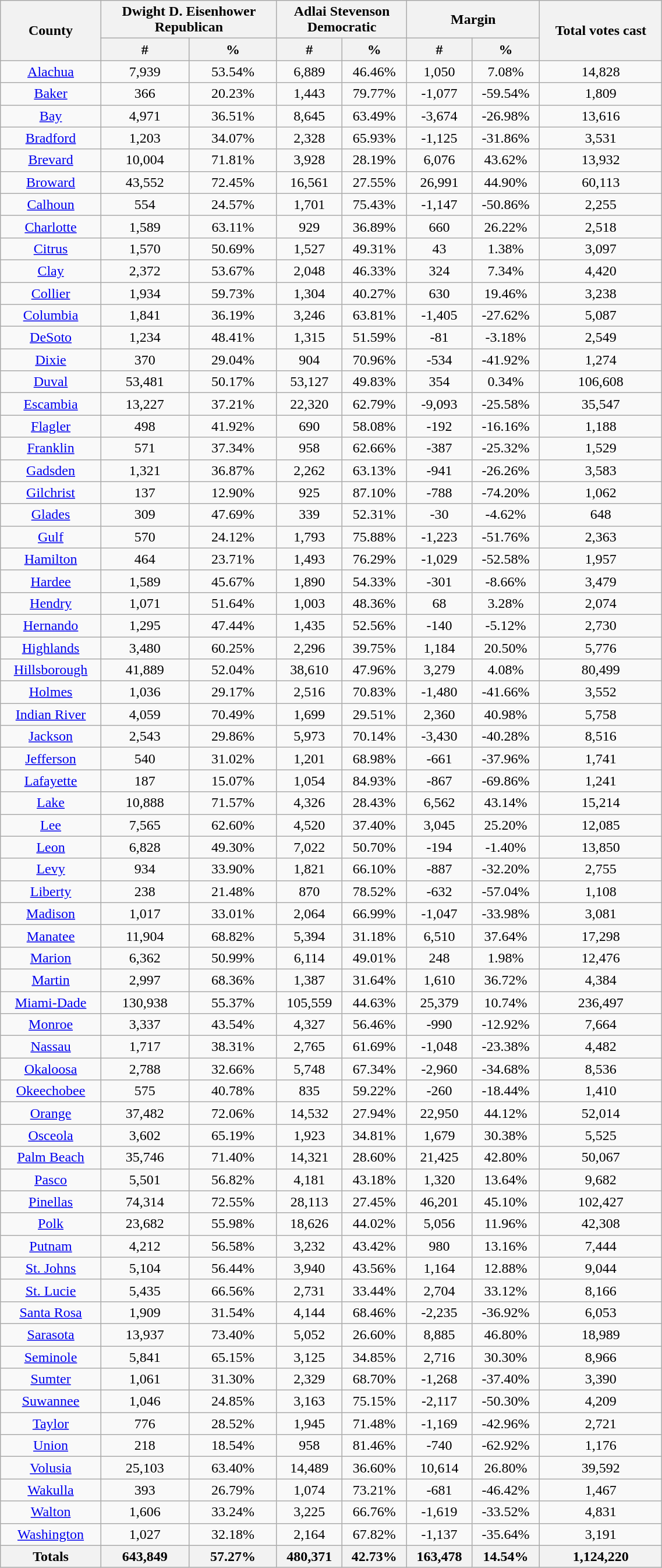<table width="60%"  class="wikitable sortable" style="text-align:center">
<tr>
<th style="text-align:center;" rowspan="2">County</th>
<th style="text-align:center;" colspan="2">Dwight D. Eisenhower<br>Republican</th>
<th style="text-align:center;" colspan="2">Adlai Stevenson<br>Democratic</th>
<th style="text-align:center;" colspan="2">Margin</th>
<th style="text-align:center;" rowspan="2">Total votes cast</th>
</tr>
<tr>
<th style="text-align:center;" data-sort-type="number">#</th>
<th style="text-align:center;" data-sort-type="number">%</th>
<th style="text-align:center;" data-sort-type="number">#</th>
<th style="text-align:center;" data-sort-type="number">%</th>
<th style="text-align:center;" data-sort-type="number">#</th>
<th style="text-align:center;" data-sort-type="number">%</th>
</tr>
<tr style="text-align:center;">
<td><a href='#'>Alachua</a></td>
<td>7,939</td>
<td>53.54%</td>
<td>6,889</td>
<td>46.46%</td>
<td>1,050</td>
<td>7.08%</td>
<td>14,828</td>
</tr>
<tr style="text-align:center;">
<td><a href='#'>Baker</a></td>
<td>366</td>
<td>20.23%</td>
<td>1,443</td>
<td>79.77%</td>
<td>-1,077</td>
<td>-59.54%</td>
<td>1,809</td>
</tr>
<tr style="text-align:center;">
<td><a href='#'>Bay</a></td>
<td>4,971</td>
<td>36.51%</td>
<td>8,645</td>
<td>63.49%</td>
<td>-3,674</td>
<td>-26.98%</td>
<td>13,616</td>
</tr>
<tr style="text-align:center;">
<td><a href='#'>Bradford</a></td>
<td>1,203</td>
<td>34.07%</td>
<td>2,328</td>
<td>65.93%</td>
<td>-1,125</td>
<td>-31.86%</td>
<td>3,531</td>
</tr>
<tr style="text-align:center;">
<td><a href='#'>Brevard</a></td>
<td>10,004</td>
<td>71.81%</td>
<td>3,928</td>
<td>28.19%</td>
<td>6,076</td>
<td>43.62%</td>
<td>13,932</td>
</tr>
<tr style="text-align:center;">
<td><a href='#'>Broward</a></td>
<td>43,552</td>
<td>72.45%</td>
<td>16,561</td>
<td>27.55%</td>
<td>26,991</td>
<td>44.90%</td>
<td>60,113</td>
</tr>
<tr style="text-align:center;">
<td><a href='#'>Calhoun</a></td>
<td>554</td>
<td>24.57%</td>
<td>1,701</td>
<td>75.43%</td>
<td>-1,147</td>
<td>-50.86%</td>
<td>2,255</td>
</tr>
<tr style="text-align:center;">
<td><a href='#'>Charlotte</a></td>
<td>1,589</td>
<td>63.11%</td>
<td>929</td>
<td>36.89%</td>
<td>660</td>
<td>26.22%</td>
<td>2,518</td>
</tr>
<tr style="text-align:center;">
<td><a href='#'>Citrus</a></td>
<td>1,570</td>
<td>50.69%</td>
<td>1,527</td>
<td>49.31%</td>
<td>43</td>
<td>1.38%</td>
<td>3,097</td>
</tr>
<tr style="text-align:center;">
<td><a href='#'>Clay</a></td>
<td>2,372</td>
<td>53.67%</td>
<td>2,048</td>
<td>46.33%</td>
<td>324</td>
<td>7.34%</td>
<td>4,420</td>
</tr>
<tr style="text-align:center;">
<td><a href='#'>Collier</a></td>
<td>1,934</td>
<td>59.73%</td>
<td>1,304</td>
<td>40.27%</td>
<td>630</td>
<td>19.46%</td>
<td>3,238</td>
</tr>
<tr style="text-align:center;">
<td><a href='#'>Columbia</a></td>
<td>1,841</td>
<td>36.19%</td>
<td>3,246</td>
<td>63.81%</td>
<td>-1,405</td>
<td>-27.62%</td>
<td>5,087</td>
</tr>
<tr style="text-align:center;">
<td><a href='#'>DeSoto</a></td>
<td>1,234</td>
<td>48.41%</td>
<td>1,315</td>
<td>51.59%</td>
<td>-81</td>
<td>-3.18%</td>
<td>2,549</td>
</tr>
<tr style="text-align:center;">
<td><a href='#'>Dixie</a></td>
<td>370</td>
<td>29.04%</td>
<td>904</td>
<td>70.96%</td>
<td>-534</td>
<td>-41.92%</td>
<td>1,274</td>
</tr>
<tr style="text-align:center;">
<td><a href='#'>Duval</a></td>
<td>53,481</td>
<td>50.17%</td>
<td>53,127</td>
<td>49.83%</td>
<td>354</td>
<td>0.34%</td>
<td>106,608</td>
</tr>
<tr style="text-align:center;">
<td><a href='#'>Escambia</a></td>
<td>13,227</td>
<td>37.21%</td>
<td>22,320</td>
<td>62.79%</td>
<td>-9,093</td>
<td>-25.58%</td>
<td>35,547</td>
</tr>
<tr style="text-align:center;">
<td><a href='#'>Flagler</a></td>
<td>498</td>
<td>41.92%</td>
<td>690</td>
<td>58.08%</td>
<td>-192</td>
<td>-16.16%</td>
<td>1,188</td>
</tr>
<tr style="text-align:center;">
<td><a href='#'>Franklin</a></td>
<td>571</td>
<td>37.34%</td>
<td>958</td>
<td>62.66%</td>
<td>-387</td>
<td>-25.32%</td>
<td>1,529</td>
</tr>
<tr style="text-align:center;">
<td><a href='#'>Gadsden</a></td>
<td>1,321</td>
<td>36.87%</td>
<td>2,262</td>
<td>63.13%</td>
<td>-941</td>
<td>-26.26%</td>
<td>3,583</td>
</tr>
<tr style="text-align:center;">
<td><a href='#'>Gilchrist</a></td>
<td>137</td>
<td>12.90%</td>
<td>925</td>
<td>87.10%</td>
<td>-788</td>
<td>-74.20%</td>
<td>1,062</td>
</tr>
<tr style="text-align:center;">
<td><a href='#'>Glades</a></td>
<td>309</td>
<td>47.69%</td>
<td>339</td>
<td>52.31%</td>
<td>-30</td>
<td>-4.62%</td>
<td>648</td>
</tr>
<tr style="text-align:center;">
<td><a href='#'>Gulf</a></td>
<td>570</td>
<td>24.12%</td>
<td>1,793</td>
<td>75.88%</td>
<td>-1,223</td>
<td>-51.76%</td>
<td>2,363</td>
</tr>
<tr style="text-align:center;">
<td><a href='#'>Hamilton</a></td>
<td>464</td>
<td>23.71%</td>
<td>1,493</td>
<td>76.29%</td>
<td>-1,029</td>
<td>-52.58%</td>
<td>1,957</td>
</tr>
<tr style="text-align:center;">
<td><a href='#'>Hardee</a></td>
<td>1,589</td>
<td>45.67%</td>
<td>1,890</td>
<td>54.33%</td>
<td>-301</td>
<td>-8.66%</td>
<td>3,479</td>
</tr>
<tr style="text-align:center;">
<td><a href='#'>Hendry</a></td>
<td>1,071</td>
<td>51.64%</td>
<td>1,003</td>
<td>48.36%</td>
<td>68</td>
<td>3.28%</td>
<td>2,074</td>
</tr>
<tr style="text-align:center;">
<td><a href='#'>Hernando</a></td>
<td>1,295</td>
<td>47.44%</td>
<td>1,435</td>
<td>52.56%</td>
<td>-140</td>
<td>-5.12%</td>
<td>2,730</td>
</tr>
<tr style="text-align:center;">
<td><a href='#'>Highlands</a></td>
<td>3,480</td>
<td>60.25%</td>
<td>2,296</td>
<td>39.75%</td>
<td>1,184</td>
<td>20.50%</td>
<td>5,776</td>
</tr>
<tr style="text-align:center;">
<td><a href='#'>Hillsborough</a></td>
<td>41,889</td>
<td>52.04%</td>
<td>38,610</td>
<td>47.96%</td>
<td>3,279</td>
<td>4.08%</td>
<td>80,499</td>
</tr>
<tr style="text-align:center;">
<td><a href='#'>Holmes</a></td>
<td>1,036</td>
<td>29.17%</td>
<td>2,516</td>
<td>70.83%</td>
<td>-1,480</td>
<td>-41.66%</td>
<td>3,552</td>
</tr>
<tr style="text-align:center;">
<td><a href='#'>Indian River</a></td>
<td>4,059</td>
<td>70.49%</td>
<td>1,699</td>
<td>29.51%</td>
<td>2,360</td>
<td>40.98%</td>
<td>5,758</td>
</tr>
<tr style="text-align:center;">
<td><a href='#'>Jackson</a></td>
<td>2,543</td>
<td>29.86%</td>
<td>5,973</td>
<td>70.14%</td>
<td>-3,430</td>
<td>-40.28%</td>
<td>8,516</td>
</tr>
<tr style="text-align:center;">
<td><a href='#'>Jefferson</a></td>
<td>540</td>
<td>31.02%</td>
<td>1,201</td>
<td>68.98%</td>
<td>-661</td>
<td>-37.96%</td>
<td>1,741</td>
</tr>
<tr style="text-align:center;">
<td><a href='#'>Lafayette</a></td>
<td>187</td>
<td>15.07%</td>
<td>1,054</td>
<td>84.93%</td>
<td>-867</td>
<td>-69.86%</td>
<td>1,241</td>
</tr>
<tr style="text-align:center;">
<td><a href='#'>Lake</a></td>
<td>10,888</td>
<td>71.57%</td>
<td>4,326</td>
<td>28.43%</td>
<td>6,562</td>
<td>43.14%</td>
<td>15,214</td>
</tr>
<tr style="text-align:center;">
<td><a href='#'>Lee</a></td>
<td>7,565</td>
<td>62.60%</td>
<td>4,520</td>
<td>37.40%</td>
<td>3,045</td>
<td>25.20%</td>
<td>12,085</td>
</tr>
<tr style="text-align:center;">
<td><a href='#'>Leon</a></td>
<td>6,828</td>
<td>49.30%</td>
<td>7,022</td>
<td>50.70%</td>
<td>-194</td>
<td>-1.40%</td>
<td>13,850</td>
</tr>
<tr style="text-align:center;">
<td><a href='#'>Levy</a></td>
<td>934</td>
<td>33.90%</td>
<td>1,821</td>
<td>66.10%</td>
<td>-887</td>
<td>-32.20%</td>
<td>2,755</td>
</tr>
<tr style="text-align:center;">
<td><a href='#'>Liberty</a></td>
<td>238</td>
<td>21.48%</td>
<td>870</td>
<td>78.52%</td>
<td>-632</td>
<td>-57.04%</td>
<td>1,108</td>
</tr>
<tr style="text-align:center;">
<td><a href='#'>Madison</a></td>
<td>1,017</td>
<td>33.01%</td>
<td>2,064</td>
<td>66.99%</td>
<td>-1,047</td>
<td>-33.98%</td>
<td>3,081</td>
</tr>
<tr style="text-align:center;">
<td><a href='#'>Manatee</a></td>
<td>11,904</td>
<td>68.82%</td>
<td>5,394</td>
<td>31.18%</td>
<td>6,510</td>
<td>37.64%</td>
<td>17,298</td>
</tr>
<tr style="text-align:center;">
<td><a href='#'>Marion</a></td>
<td>6,362</td>
<td>50.99%</td>
<td>6,114</td>
<td>49.01%</td>
<td>248</td>
<td>1.98%</td>
<td>12,476</td>
</tr>
<tr style="text-align:center;">
<td><a href='#'>Martin</a></td>
<td>2,997</td>
<td>68.36%</td>
<td>1,387</td>
<td>31.64%</td>
<td>1,610</td>
<td>36.72%</td>
<td>4,384</td>
</tr>
<tr style="text-align:center;">
<td><a href='#'>Miami-Dade</a></td>
<td>130,938</td>
<td>55.37%</td>
<td>105,559</td>
<td>44.63%</td>
<td>25,379</td>
<td>10.74%</td>
<td>236,497</td>
</tr>
<tr style="text-align:center;">
<td><a href='#'>Monroe</a></td>
<td>3,337</td>
<td>43.54%</td>
<td>4,327</td>
<td>56.46%</td>
<td>-990</td>
<td>-12.92%</td>
<td>7,664</td>
</tr>
<tr style="text-align:center;">
<td><a href='#'>Nassau</a></td>
<td>1,717</td>
<td>38.31%</td>
<td>2,765</td>
<td>61.69%</td>
<td>-1,048</td>
<td>-23.38%</td>
<td>4,482</td>
</tr>
<tr style="text-align:center;">
<td><a href='#'>Okaloosa</a></td>
<td>2,788</td>
<td>32.66%</td>
<td>5,748</td>
<td>67.34%</td>
<td>-2,960</td>
<td>-34.68%</td>
<td>8,536</td>
</tr>
<tr style="text-align:center;">
<td><a href='#'>Okeechobee</a></td>
<td>575</td>
<td>40.78%</td>
<td>835</td>
<td>59.22%</td>
<td>-260</td>
<td>-18.44%</td>
<td>1,410</td>
</tr>
<tr style="text-align:center;">
<td><a href='#'>Orange</a></td>
<td>37,482</td>
<td>72.06%</td>
<td>14,532</td>
<td>27.94%</td>
<td>22,950</td>
<td>44.12%</td>
<td>52,014</td>
</tr>
<tr style="text-align:center;">
<td><a href='#'>Osceola</a></td>
<td>3,602</td>
<td>65.19%</td>
<td>1,923</td>
<td>34.81%</td>
<td>1,679</td>
<td>30.38%</td>
<td>5,525</td>
</tr>
<tr style="text-align:center;">
<td><a href='#'>Palm Beach</a></td>
<td>35,746</td>
<td>71.40%</td>
<td>14,321</td>
<td>28.60%</td>
<td>21,425</td>
<td>42.80%</td>
<td>50,067</td>
</tr>
<tr style="text-align:center;">
<td><a href='#'>Pasco</a></td>
<td>5,501</td>
<td>56.82%</td>
<td>4,181</td>
<td>43.18%</td>
<td>1,320</td>
<td>13.64%</td>
<td>9,682</td>
</tr>
<tr style="text-align:center;">
<td><a href='#'>Pinellas</a></td>
<td>74,314</td>
<td>72.55%</td>
<td>28,113</td>
<td>27.45%</td>
<td>46,201</td>
<td>45.10%</td>
<td>102,427</td>
</tr>
<tr style="text-align:center;">
<td><a href='#'>Polk</a></td>
<td>23,682</td>
<td>55.98%</td>
<td>18,626</td>
<td>44.02%</td>
<td>5,056</td>
<td>11.96%</td>
<td>42,308</td>
</tr>
<tr style="text-align:center;">
<td><a href='#'>Putnam</a></td>
<td>4,212</td>
<td>56.58%</td>
<td>3,232</td>
<td>43.42%</td>
<td>980</td>
<td>13.16%</td>
<td>7,444</td>
</tr>
<tr style="text-align:center;">
<td><a href='#'>St. Johns</a></td>
<td>5,104</td>
<td>56.44%</td>
<td>3,940</td>
<td>43.56%</td>
<td>1,164</td>
<td>12.88%</td>
<td>9,044</td>
</tr>
<tr style="text-align:center;">
<td><a href='#'>St. Lucie</a></td>
<td>5,435</td>
<td>66.56%</td>
<td>2,731</td>
<td>33.44%</td>
<td>2,704</td>
<td>33.12%</td>
<td>8,166</td>
</tr>
<tr style="text-align:center;">
<td><a href='#'>Santa Rosa</a></td>
<td>1,909</td>
<td>31.54%</td>
<td>4,144</td>
<td>68.46%</td>
<td>-2,235</td>
<td>-36.92%</td>
<td>6,053</td>
</tr>
<tr style="text-align:center;">
<td><a href='#'>Sarasota</a></td>
<td>13,937</td>
<td>73.40%</td>
<td>5,052</td>
<td>26.60%</td>
<td>8,885</td>
<td>46.80%</td>
<td>18,989</td>
</tr>
<tr style="text-align:center;">
<td><a href='#'>Seminole</a></td>
<td>5,841</td>
<td>65.15%</td>
<td>3,125</td>
<td>34.85%</td>
<td>2,716</td>
<td>30.30%</td>
<td>8,966</td>
</tr>
<tr style="text-align:center;">
<td><a href='#'>Sumter</a></td>
<td>1,061</td>
<td>31.30%</td>
<td>2,329</td>
<td>68.70%</td>
<td>-1,268</td>
<td>-37.40%</td>
<td>3,390</td>
</tr>
<tr style="text-align:center;">
<td><a href='#'>Suwannee</a></td>
<td>1,046</td>
<td>24.85%</td>
<td>3,163</td>
<td>75.15%</td>
<td>-2,117</td>
<td>-50.30%</td>
<td>4,209</td>
</tr>
<tr style="text-align:center;">
<td><a href='#'>Taylor</a></td>
<td>776</td>
<td>28.52%</td>
<td>1,945</td>
<td>71.48%</td>
<td>-1,169</td>
<td>-42.96%</td>
<td>2,721</td>
</tr>
<tr style="text-align:center;">
<td><a href='#'>Union</a></td>
<td>218</td>
<td>18.54%</td>
<td>958</td>
<td>81.46%</td>
<td>-740</td>
<td>-62.92%</td>
<td>1,176</td>
</tr>
<tr style="text-align:center;">
<td><a href='#'>Volusia</a></td>
<td>25,103</td>
<td>63.40%</td>
<td>14,489</td>
<td>36.60%</td>
<td>10,614</td>
<td>26.80%</td>
<td>39,592</td>
</tr>
<tr style="text-align:center;">
<td><a href='#'>Wakulla</a></td>
<td>393</td>
<td>26.79%</td>
<td>1,074</td>
<td>73.21%</td>
<td>-681</td>
<td>-46.42%</td>
<td>1,467</td>
</tr>
<tr style="text-align:center;">
<td><a href='#'>Walton</a></td>
<td>1,606</td>
<td>33.24%</td>
<td>3,225</td>
<td>66.76%</td>
<td>-1,619</td>
<td>-33.52%</td>
<td>4,831</td>
</tr>
<tr style="text-align:center;">
<td><a href='#'>Washington</a></td>
<td>1,027</td>
<td>32.18%</td>
<td>2,164</td>
<td>67.82%</td>
<td>-1,137</td>
<td>-35.64%</td>
<td>3,191</td>
</tr>
<tr style="text-align:center;">
<th>Totals</th>
<th>643,849</th>
<th>57.27%</th>
<th>480,371</th>
<th>42.73%</th>
<th>163,478</th>
<th>14.54%</th>
<th>1,124,220</th>
</tr>
</table>
